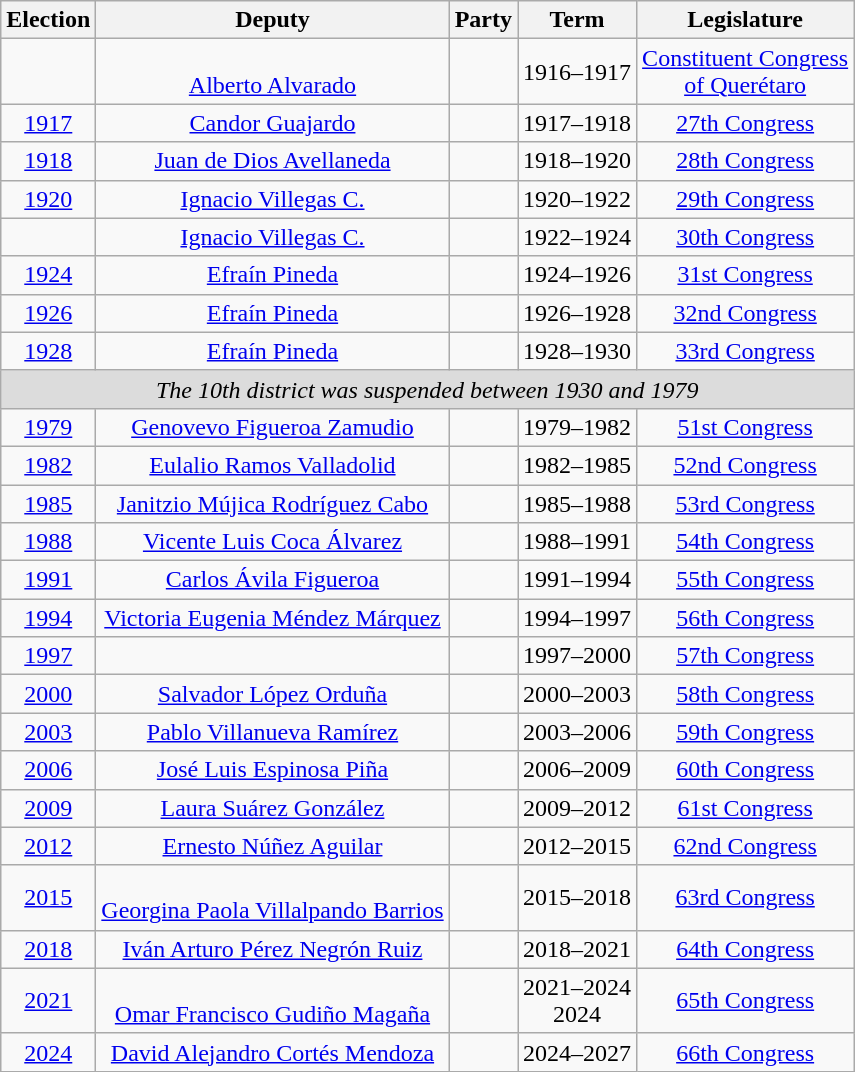<table class="wikitable sortable" style="text-align: center">
<tr>
<th>Election</th>
<th class="unsortable">Deputy</th>
<th class="unsortable">Party</th>
<th class="unsortable">Term</th>
<th class="unsortable">Legislature</th>
</tr>
<tr>
<td></td>
<td><br><a href='#'>Alberto Alvarado</a></td>
<td></td>
<td>1916–1917</td>
<td><a href='#'>Constituent Congress<br>of Querétaro</a></td>
</tr>
<tr>
<td><a href='#'>1917</a></td>
<td><a href='#'>Candor Guajardo</a></td>
<td></td>
<td>1917–1918</td>
<td><a href='#'>27th Congress</a></td>
</tr>
<tr>
<td><a href='#'>1918</a></td>
<td><a href='#'>Juan de Dios Avellaneda</a></td>
<td></td>
<td>1918–1920</td>
<td><a href='#'>28th Congress</a></td>
</tr>
<tr>
<td><a href='#'>1920</a></td>
<td><a href='#'>Ignacio Villegas C.</a></td>
<td></td>
<td>1920–1922</td>
<td><a href='#'>29th Congress</a></td>
</tr>
<tr>
<td></td>
<td><a href='#'>Ignacio Villegas C.</a></td>
<td></td>
<td>1922–1924</td>
<td><a href='#'>30th Congress</a></td>
</tr>
<tr>
<td><a href='#'>1924</a></td>
<td><a href='#'>Efraín Pineda</a></td>
<td></td>
<td>1924–1926</td>
<td><a href='#'>31st Congress</a></td>
</tr>
<tr>
<td><a href='#'>1926</a></td>
<td><a href='#'>Efraín Pineda</a></td>
<td></td>
<td>1926–1928</td>
<td><a href='#'>32nd Congress</a></td>
</tr>
<tr>
<td><a href='#'>1928</a></td>
<td><a href='#'>Efraín Pineda</a></td>
<td></td>
<td>1928–1930</td>
<td><a href='#'>33rd Congress</a></td>
</tr>
<tr align=center style="background:Gainsboro;">
<td colspan=5> <em>The 10th district was suspended between 1930 and 1979</em></td>
</tr>
<tr>
<td><a href='#'>1979</a></td>
<td><a href='#'>Genovevo Figueroa Zamudio</a></td>
<td></td>
<td>1979–1982</td>
<td><a href='#'>51st Congress</a></td>
</tr>
<tr>
<td><a href='#'>1982</a></td>
<td><a href='#'>Eulalio Ramos Valladolid</a></td>
<td></td>
<td>1982–1985</td>
<td><a href='#'>52nd Congress</a></td>
</tr>
<tr>
<td><a href='#'>1985</a></td>
<td><a href='#'>Janitzio Mújica Rodríguez Cabo</a></td>
<td></td>
<td>1985–1988</td>
<td><a href='#'>53rd Congress</a></td>
</tr>
<tr>
<td><a href='#'>1988</a></td>
<td><a href='#'>Vicente Luis Coca Álvarez</a></td>
<td></td>
<td>1988–1991</td>
<td><a href='#'>54th Congress</a></td>
</tr>
<tr>
<td><a href='#'>1991</a></td>
<td><a href='#'>Carlos Ávila Figueroa</a></td>
<td></td>
<td>1991–1994</td>
<td><a href='#'>55th Congress</a></td>
</tr>
<tr>
<td><a href='#'>1994</a></td>
<td><a href='#'>Victoria Eugenia Méndez Márquez</a></td>
<td></td>
<td>1994–1997</td>
<td><a href='#'>56th Congress</a></td>
</tr>
<tr>
<td><a href='#'>1997</a></td>
<td></td>
<td></td>
<td>1997–2000</td>
<td><a href='#'>57th Congress</a></td>
</tr>
<tr>
<td><a href='#'>2000</a></td>
<td><a href='#'>Salvador López Orduña</a></td>
<td></td>
<td>2000–2003</td>
<td><a href='#'>58th Congress</a></td>
</tr>
<tr>
<td><a href='#'>2003</a></td>
<td><a href='#'>Pablo Villanueva Ramírez</a></td>
<td></td>
<td>2003–2006</td>
<td><a href='#'>59th Congress</a></td>
</tr>
<tr>
<td><a href='#'>2006</a></td>
<td><a href='#'>José Luis Espinosa Piña</a></td>
<td></td>
<td>2006–2009</td>
<td><a href='#'>60th Congress</a></td>
</tr>
<tr>
<td><a href='#'>2009</a></td>
<td><a href='#'>Laura Suárez González</a></td>
<td></td>
<td>2009–2012</td>
<td><a href='#'>61st Congress</a></td>
</tr>
<tr>
<td><a href='#'>2012</a></td>
<td><a href='#'>Ernesto Núñez Aguilar</a></td>
<td></td>
<td>2012–2015</td>
<td><a href='#'>62nd Congress</a></td>
</tr>
<tr>
<td><a href='#'>2015</a></td>
<td><br><a href='#'>Georgina Paola Villalpando Barrios</a></td>
<td></td>
<td>2015–2018<br></td>
<td><a href='#'>63rd Congress</a></td>
</tr>
<tr>
<td><a href='#'>2018</a></td>
<td><a href='#'>Iván Arturo Pérez Negrón Ruiz</a></td>
<td></td>
<td>2018–2021</td>
<td><a href='#'>64th Congress</a></td>
</tr>
<tr>
<td><a href='#'>2021</a></td>
<td><br><a href='#'>Omar Francisco Gudiño Magaña</a></td>
<td></td>
<td>2021–2024<br>2024</td>
<td><a href='#'>65th Congress</a></td>
</tr>
<tr>
<td><a href='#'>2024</a></td>
<td><a href='#'>David Alejandro Cortés Mendoza</a></td>
<td></td>
<td>2024–2027</td>
<td><a href='#'>66th Congress</a></td>
</tr>
</table>
